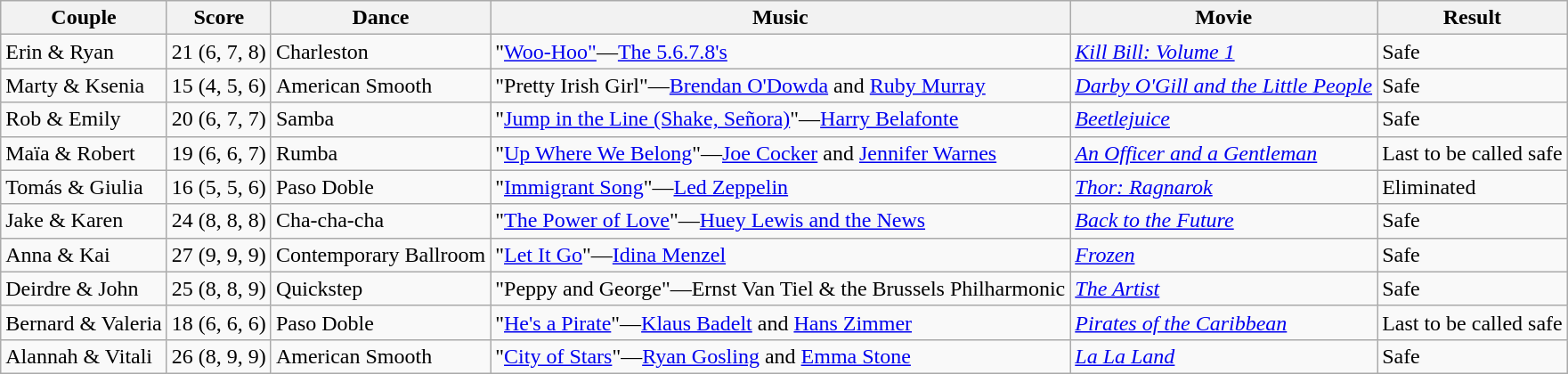<table class="wikitable">
<tr>
<th>Couple</th>
<th>Score</th>
<th>Dance</th>
<th>Music</th>
<th>Movie</th>
<th>Result</th>
</tr>
<tr>
<td>Erin & Ryan</td>
<td>21 (6, 7, 8)</td>
<td>Charleston</td>
<td>"<a href='#'>Woo-Hoo"</a>—<a href='#'>The 5.6.7.8's</a></td>
<td><em><a href='#'>Kill Bill: Volume 1</a></em></td>
<td>Safe</td>
</tr>
<tr>
<td>Marty & Ksenia</td>
<td>15 (4, 5, 6)</td>
<td>American Smooth</td>
<td>"Pretty Irish Girl"—<a href='#'>Brendan O'Dowda</a> and <a href='#'>Ruby Murray</a></td>
<td><em><a href='#'>Darby O'Gill and the Little People</a></em></td>
<td>Safe</td>
</tr>
<tr>
<td>Rob & Emily</td>
<td>20 (6, 7, 7)</td>
<td>Samba</td>
<td>"<a href='#'>Jump in the Line (Shake, Señora)</a>"—<a href='#'>Harry Belafonte</a></td>
<td><em><a href='#'>Beetlejuice</a></em></td>
<td>Safe</td>
</tr>
<tr>
<td>Maïa & Robert</td>
<td>19 (6, 6, 7)</td>
<td>Rumba</td>
<td>"<a href='#'>Up Where We Belong</a>"—<a href='#'>Joe Cocker</a> and <a href='#'>Jennifer Warnes</a></td>
<td><em><a href='#'>An Officer and a Gentleman</a></em></td>
<td>Last to be called safe</td>
</tr>
<tr>
<td>Tomás & Giulia</td>
<td>16 (5, 5, 6)</td>
<td>Paso Doble</td>
<td>"<a href='#'>Immigrant Song</a>"—<a href='#'>Led Zeppelin</a></td>
<td><em><a href='#'>Thor: Ragnarok</a></em></td>
<td>Eliminated</td>
</tr>
<tr>
<td>Jake & Karen</td>
<td>24 (8, 8, 8)</td>
<td>Cha-cha-cha</td>
<td>"<a href='#'>The Power of Love</a>"—<a href='#'>Huey Lewis and the News</a></td>
<td><em><a href='#'>Back to the Future</a></em></td>
<td>Safe</td>
</tr>
<tr>
<td>Anna & Kai</td>
<td>27 (9, 9, 9)</td>
<td>Contemporary Ballroom</td>
<td>"<a href='#'>Let It Go</a>"—<a href='#'>Idina Menzel</a></td>
<td><a href='#'><em>Frozen</em></a></td>
<td>Safe</td>
</tr>
<tr>
<td>Deirdre & John</td>
<td>25 (8, 8, 9)</td>
<td>Quickstep</td>
<td>"Peppy and George"—Ernst Van Tiel & the Brussels Philharmonic</td>
<td><a href='#'><em>The Artist</em></a></td>
<td>Safe</td>
</tr>
<tr>
<td>Bernard & Valeria</td>
<td>18 (6, 6, 6)</td>
<td>Paso Doble</td>
<td>"<a href='#'>He's a Pirate</a>"—<a href='#'>Klaus Badelt</a> and <a href='#'>Hans Zimmer</a></td>
<td><a href='#'><em>Pirates of the Caribbean</em></a></td>
<td>Last to be called safe</td>
</tr>
<tr>
<td>Alannah & Vitali</td>
<td>26 (8, 9, 9)</td>
<td>American Smooth</td>
<td>"<a href='#'>City of Stars</a>"—<a href='#'>Ryan Gosling</a> and <a href='#'>Emma Stone</a></td>
<td><a href='#'><em>La La Land</em></a></td>
<td>Safe</td>
</tr>
</table>
